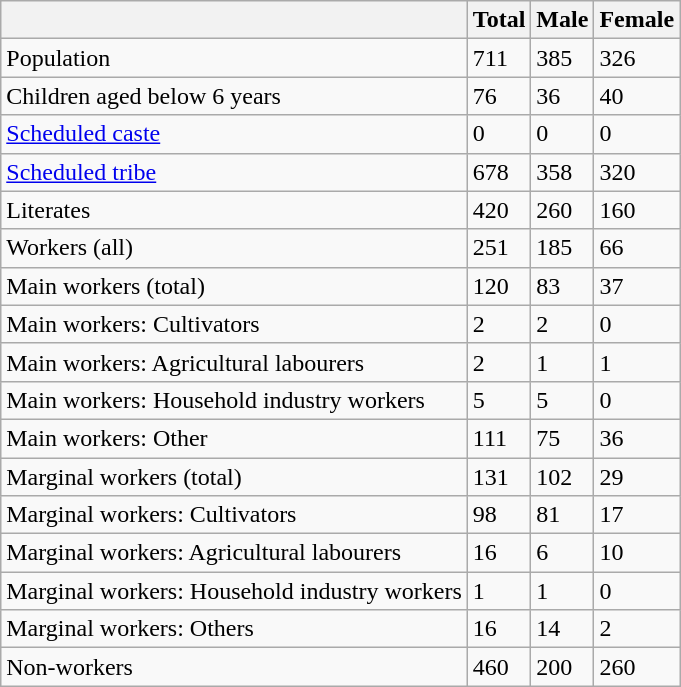<table class="wikitable sortable">
<tr>
<th></th>
<th>Total</th>
<th>Male</th>
<th>Female</th>
</tr>
<tr>
<td>Population</td>
<td>711</td>
<td>385</td>
<td>326</td>
</tr>
<tr>
<td>Children aged below 6 years</td>
<td>76</td>
<td>36</td>
<td>40</td>
</tr>
<tr>
<td><a href='#'>Scheduled caste</a></td>
<td>0</td>
<td>0</td>
<td>0</td>
</tr>
<tr>
<td><a href='#'>Scheduled tribe</a></td>
<td>678</td>
<td>358</td>
<td>320</td>
</tr>
<tr>
<td>Literates</td>
<td>420</td>
<td>260</td>
<td>160</td>
</tr>
<tr>
<td>Workers (all)</td>
<td>251</td>
<td>185</td>
<td>66</td>
</tr>
<tr>
<td>Main workers (total)</td>
<td>120</td>
<td>83</td>
<td>37</td>
</tr>
<tr>
<td>Main workers: Cultivators</td>
<td>2</td>
<td>2</td>
<td>0</td>
</tr>
<tr>
<td>Main workers: Agricultural labourers</td>
<td>2</td>
<td>1</td>
<td>1</td>
</tr>
<tr>
<td>Main workers: Household industry workers</td>
<td>5</td>
<td>5</td>
<td>0</td>
</tr>
<tr>
<td>Main workers: Other</td>
<td>111</td>
<td>75</td>
<td>36</td>
</tr>
<tr>
<td>Marginal workers (total)</td>
<td>131</td>
<td>102</td>
<td>29</td>
</tr>
<tr>
<td>Marginal workers: Cultivators</td>
<td>98</td>
<td>81</td>
<td>17</td>
</tr>
<tr>
<td>Marginal workers: Agricultural labourers</td>
<td>16</td>
<td>6</td>
<td>10</td>
</tr>
<tr>
<td>Marginal workers: Household industry workers</td>
<td>1</td>
<td>1</td>
<td>0</td>
</tr>
<tr>
<td>Marginal workers: Others</td>
<td>16</td>
<td>14</td>
<td>2</td>
</tr>
<tr>
<td>Non-workers</td>
<td>460</td>
<td>200</td>
<td>260</td>
</tr>
</table>
